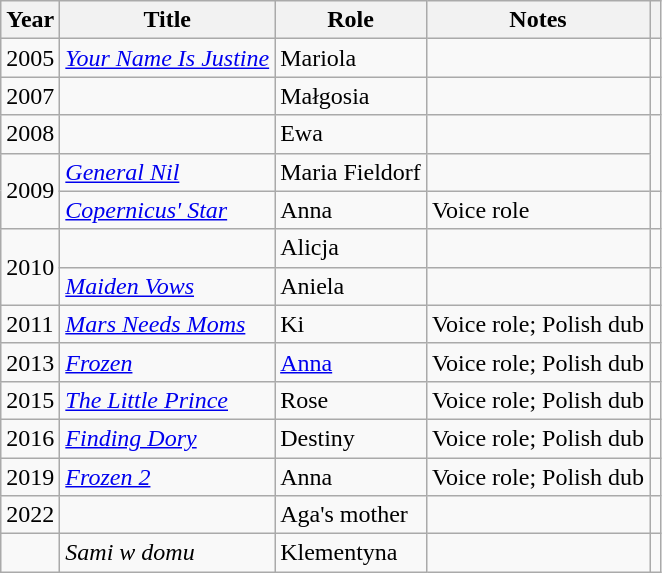<table class="wikitable sortable">
<tr>
<th>Year</th>
<th>Title</th>
<th>Role</th>
<th>Notes</th>
<th class="unsortable"></th>
</tr>
<tr>
<td>2005</td>
<td><em><a href='#'>Your Name Is Justine</a></em></td>
<td>Mariola</td>
<td></td>
<td></td>
</tr>
<tr>
<td>2007</td>
<td><em></em></td>
<td>Małgosia</td>
<td></td>
<td></td>
</tr>
<tr>
<td>2008</td>
<td><em></em></td>
<td>Ewa</td>
<td></td>
<td rowspan="2"></td>
</tr>
<tr>
<td rowspan="2">2009</td>
<td><em><a href='#'>General Nil</a></em></td>
<td>Maria Fieldorf</td>
<td></td>
</tr>
<tr>
<td><em><a href='#'>Copernicus' Star</a></em></td>
<td>Anna</td>
<td>Voice role</td>
<td></td>
</tr>
<tr>
<td rowspan="2">2010</td>
<td><em></em></td>
<td>Alicja</td>
<td></td>
<td></td>
</tr>
<tr>
<td><em><a href='#'>Maiden Vows</a></em></td>
<td>Aniela</td>
<td></td>
<td></td>
</tr>
<tr>
<td>2011</td>
<td><em><a href='#'>Mars Needs Moms</a></em></td>
<td>Ki</td>
<td>Voice role; Polish dub</td>
<td></td>
</tr>
<tr>
<td>2013</td>
<td><em><a href='#'>Frozen</a></em></td>
<td><a href='#'>Anna</a></td>
<td>Voice role; Polish dub</td>
<td></td>
</tr>
<tr>
<td>2015</td>
<td><em><a href='#'>The Little Prince</a></em></td>
<td>Rose</td>
<td>Voice role; Polish dub</td>
<td></td>
</tr>
<tr>
<td>2016</td>
<td><em><a href='#'>Finding Dory</a></em></td>
<td>Destiny</td>
<td>Voice role; Polish dub</td>
<td></td>
</tr>
<tr>
<td>2019</td>
<td><em><a href='#'>Frozen 2</a></em></td>
<td>Anna</td>
<td>Voice role; Polish dub</td>
<td></td>
</tr>
<tr>
<td>2022</td>
<td><em></em></td>
<td>Aga's mother</td>
<td></td>
<td></td>
</tr>
<tr>
<td></td>
<td><em>Sami w domu</em></td>
<td>Klementyna</td>
<td></td>
<td></td>
</tr>
</table>
